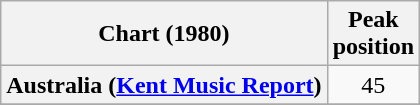<table class="wikitable sortable plainrowheaders" style="text-align:center">
<tr>
<th>Chart (1980)</th>
<th>Peak<br>position</th>
</tr>
<tr>
<th scope="row">Australia (<a href='#'>Kent Music Report</a>)</th>
<td>45</td>
</tr>
<tr>
</tr>
<tr>
</tr>
<tr>
</tr>
<tr>
</tr>
<tr>
</tr>
<tr>
</tr>
<tr>
</tr>
</table>
